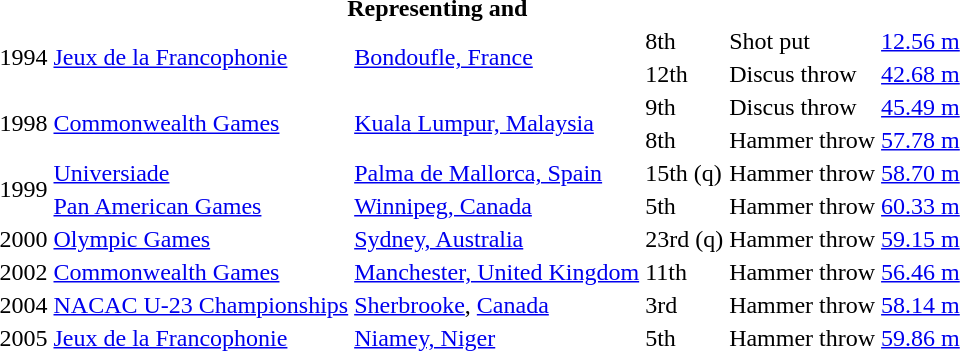<table>
<tr>
<th colspan="5">Representing  and </th>
</tr>
<tr>
<td rowspan=2>1994</td>
<td rowspan=2><a href='#'>Jeux de la Francophonie</a></td>
<td rowspan=2><a href='#'>Bondoufle, France</a></td>
<td>8th</td>
<td>Shot put</td>
<td><a href='#'>12.56 m</a></td>
</tr>
<tr>
<td>12th</td>
<td>Discus throw</td>
<td><a href='#'>42.68 m</a></td>
</tr>
<tr>
<td rowspan=2>1998</td>
<td rowspan=2><a href='#'>Commonwealth Games</a></td>
<td rowspan=2><a href='#'>Kuala Lumpur, Malaysia</a></td>
<td>9th</td>
<td>Discus throw</td>
<td><a href='#'>45.49 m</a></td>
</tr>
<tr>
<td>8th</td>
<td>Hammer throw</td>
<td><a href='#'>57.78 m</a></td>
</tr>
<tr>
<td rowspan=2>1999</td>
<td><a href='#'>Universiade</a></td>
<td><a href='#'>Palma de Mallorca, Spain</a></td>
<td>15th (q)</td>
<td>Hammer throw</td>
<td><a href='#'>58.70 m</a></td>
</tr>
<tr>
<td><a href='#'>Pan American Games</a></td>
<td><a href='#'>Winnipeg, Canada</a></td>
<td>5th</td>
<td>Hammer throw</td>
<td><a href='#'>60.33 m</a></td>
</tr>
<tr>
<td>2000</td>
<td><a href='#'>Olympic Games</a></td>
<td><a href='#'>Sydney, Australia</a></td>
<td>23rd (q)</td>
<td>Hammer throw</td>
<td><a href='#'>59.15 m</a></td>
</tr>
<tr>
<td>2002</td>
<td><a href='#'>Commonwealth Games</a></td>
<td><a href='#'>Manchester, United Kingdom</a></td>
<td>11th</td>
<td>Hammer throw</td>
<td><a href='#'>56.46 m</a></td>
</tr>
<tr>
<td>2004</td>
<td><a href='#'>NACAC U-23 Championships</a></td>
<td><a href='#'>Sherbrooke</a>, <a href='#'>Canada</a></td>
<td>3rd</td>
<td>Hammer throw</td>
<td><a href='#'>58.14 m</a></td>
</tr>
<tr>
<td>2005</td>
<td><a href='#'>Jeux de la Francophonie</a></td>
<td><a href='#'>Niamey, Niger</a></td>
<td>5th</td>
<td>Hammer throw</td>
<td><a href='#'>59.86 m</a></td>
</tr>
</table>
